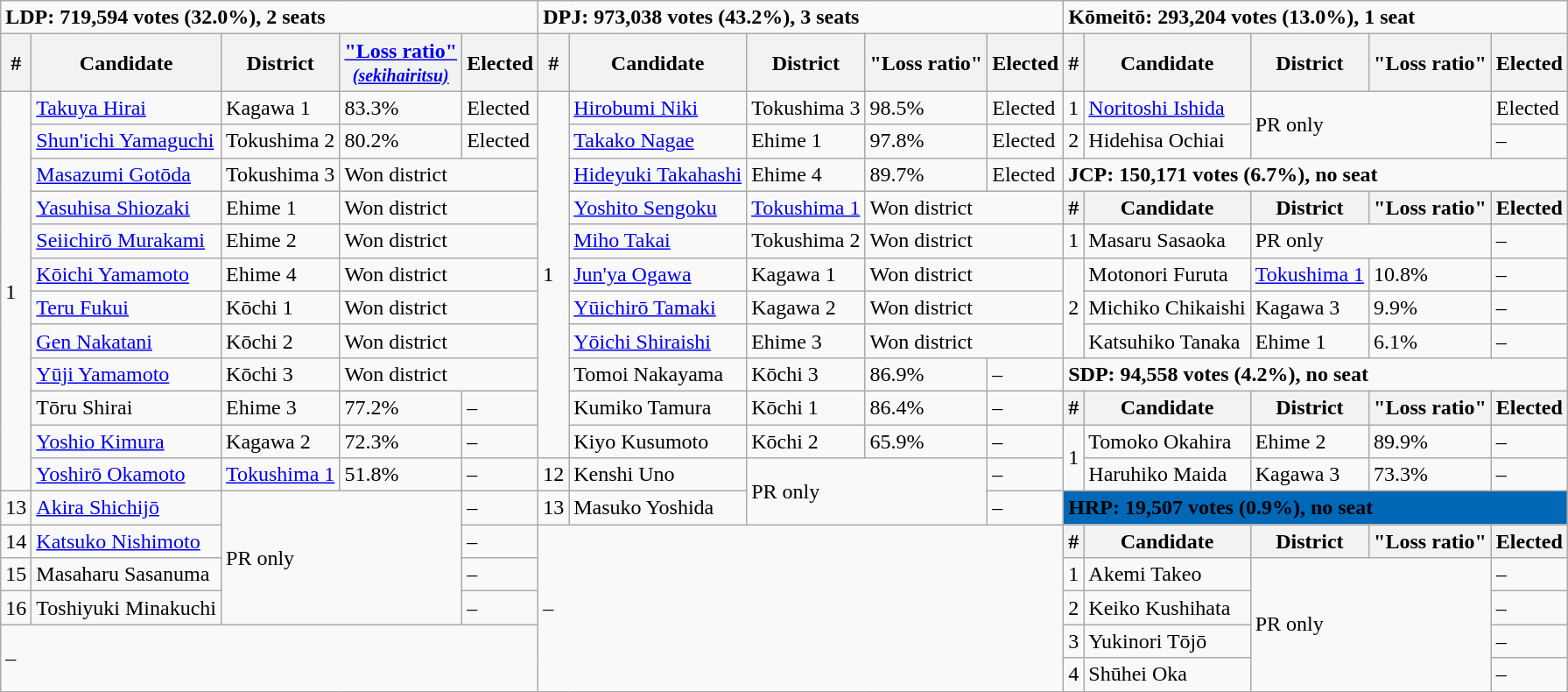<table class="wikitable">
<tr>
<td colspan="5" ><strong>LDP: 719,594 votes (32.0%), 2 seats</strong></td>
<td colspan="5" ><strong>DPJ: 973,038 votes (43.2%), 3 seats</strong></td>
<td colspan="5" ><strong>Kōmeitō: 293,204 votes (13.0%), 1 seat</strong></td>
</tr>
<tr>
<th>#</th>
<th>Candidate</th>
<th>District</th>
<th><a href='#'>"Loss ratio"<br><small><em>(sekihairitsu)</em></small></a></th>
<th>Elected</th>
<th>#</th>
<th>Candidate</th>
<th>District</th>
<th>"Loss ratio"</th>
<th>Elected</th>
<th>#</th>
<th>Candidate</th>
<th>District</th>
<th>"Loss ratio"</th>
<th>Elected</th>
</tr>
<tr>
<td rowspan="12">1</td>
<td><a href='#'>Takuya Hirai</a></td>
<td>Kagawa 1</td>
<td>83.3%</td>
<td>Elected</td>
<td rowspan="11">1</td>
<td><a href='#'>Hirobumi Niki</a></td>
<td>Tokushima 3</td>
<td>98.5%</td>
<td>Elected</td>
<td>1</td>
<td><a href='#'>Noritoshi Ishida</a></td>
<td rowspan="2" colspan="2">PR only</td>
<td>Elected</td>
</tr>
<tr>
<td><a href='#'>Shun'ichi Yamaguchi</a></td>
<td>Tokushima 2</td>
<td>80.2%</td>
<td>Elected</td>
<td><a href='#'>Takako Nagae</a></td>
<td>Ehime 1</td>
<td>97.8%</td>
<td>Elected</td>
<td>2</td>
<td>Hidehisa Ochiai</td>
<td>–</td>
</tr>
<tr>
<td><a href='#'>Masazumi Gotōda</a></td>
<td>Tokushima 3</td>
<td colspan="2">Won district</td>
<td><a href='#'>Hideyuki Takahashi</a></td>
<td>Ehime 4</td>
<td>89.7%</td>
<td>Elected</td>
<td colspan="5" ><strong>JCP: 150,171 votes (6.7%), no seat</strong></td>
</tr>
<tr>
<td><a href='#'>Yasuhisa Shiozaki</a></td>
<td>Ehime 1</td>
<td colspan="2">Won district</td>
<td><a href='#'>Yoshito Sengoku</a></td>
<td><a href='#'>Tokushima 1</a></td>
<td colspan="2">Won district</td>
<th>#</th>
<th>Candidate</th>
<th>District</th>
<th>"Loss ratio"</th>
<th>Elected</th>
</tr>
<tr>
<td><a href='#'>Seiichirō Murakami</a></td>
<td>Ehime 2</td>
<td colspan="2">Won district</td>
<td><a href='#'>Miho Takai</a></td>
<td>Tokushima 2</td>
<td colspan="2">Won district</td>
<td>1</td>
<td>Masaru Sasaoka</td>
<td colspan="2">PR only</td>
<td>–</td>
</tr>
<tr>
<td><a href='#'>Kōichi Yamamoto</a></td>
<td>Ehime 4</td>
<td colspan="2">Won district</td>
<td><a href='#'>Jun'ya Ogawa</a></td>
<td>Kagawa 1</td>
<td colspan="2">Won district</td>
<td rowspan="3">2</td>
<td>Motonori Furuta</td>
<td><a href='#'>Tokushima 1</a></td>
<td>10.8%</td>
<td>–</td>
</tr>
<tr>
<td><a href='#'>Teru Fukui</a></td>
<td>Kōchi 1</td>
<td colspan="2">Won district</td>
<td><a href='#'>Yūichirō Tamaki</a></td>
<td>Kagawa 2</td>
<td colspan="2">Won district</td>
<td>Michiko Chikaishi</td>
<td>Kagawa 3</td>
<td>9.9%</td>
<td>–</td>
</tr>
<tr>
<td><a href='#'>Gen Nakatani</a></td>
<td>Kōchi 2</td>
<td colspan="2">Won district</td>
<td><a href='#'>Yōichi Shiraishi</a></td>
<td>Ehime 3</td>
<td colspan="2">Won district</td>
<td>Katsuhiko Tanaka</td>
<td>Ehime 1</td>
<td>6.1%</td>
<td>–</td>
</tr>
<tr>
<td><a href='#'>Yūji Yamamoto</a></td>
<td>Kōchi 3</td>
<td colspan="2">Won district</td>
<td>Tomoi Nakayama</td>
<td>Kōchi 3</td>
<td>86.9%</td>
<td>–</td>
<td colspan="5" ><strong>SDP: 94,558 votes (4.2%), no seat</strong></td>
</tr>
<tr>
<td>Tōru Shirai</td>
<td>Ehime 3</td>
<td>77.2%</td>
<td>–</td>
<td>Kumiko Tamura</td>
<td>Kōchi 1</td>
<td>86.4%</td>
<td>–</td>
<th>#</th>
<th>Candidate</th>
<th>District</th>
<th>"Loss ratio"</th>
<th>Elected</th>
</tr>
<tr>
<td><a href='#'>Yoshio Kimura</a></td>
<td>Kagawa 2</td>
<td>72.3%</td>
<td>–</td>
<td>Kiyo Kusumoto</td>
<td>Kōchi 2</td>
<td>65.9%</td>
<td>–</td>
<td rowspan="2">1</td>
<td>Tomoko Okahira</td>
<td>Ehime 2</td>
<td>89.9%</td>
<td>–</td>
</tr>
<tr>
<td><a href='#'>Yoshirō Okamoto</a></td>
<td><a href='#'>Tokushima 1</a></td>
<td>51.8%</td>
<td>–</td>
<td>12</td>
<td>Kenshi Uno</td>
<td rowspan="2" colspan="2">PR only</td>
<td>–</td>
<td>Haruhiko Maida</td>
<td>Kagawa 3</td>
<td>73.3%</td>
<td>–</td>
</tr>
<tr>
<td>13</td>
<td><a href='#'>Akira Shichijō</a></td>
<td rowspan="4" colspan="2">PR only</td>
<td>–</td>
<td>13</td>
<td>Masuko Yoshida</td>
<td>–</td>
<td colspan="5" bgcolor="#0168B7"><strong>HRP: 19,507 votes (0.9%), no seat</strong></td>
</tr>
<tr>
<td>14</td>
<td><a href='#'>Katsuko Nishimoto</a></td>
<td>–</td>
<td rowspan="5" colspan="5">–</td>
<th>#</th>
<th>Candidate</th>
<th>District</th>
<th>"Loss ratio"</th>
<th>Elected</th>
</tr>
<tr>
<td>15</td>
<td>Masaharu Sasanuma</td>
<td>–</td>
<td>1</td>
<td>Akemi Takeo</td>
<td rowspan="4" colspan="2">PR only</td>
<td>–</td>
</tr>
<tr>
<td>16</td>
<td>Toshiyuki Minakuchi</td>
<td>–</td>
<td>2</td>
<td>Keiko Kushihata</td>
<td>–</td>
</tr>
<tr>
<td rowspan="2" colspan="5">–</td>
<td>3</td>
<td>Yukinori Tōjō</td>
<td>–</td>
</tr>
<tr>
<td>4</td>
<td>Shūhei Oka</td>
<td>–</td>
</tr>
</table>
